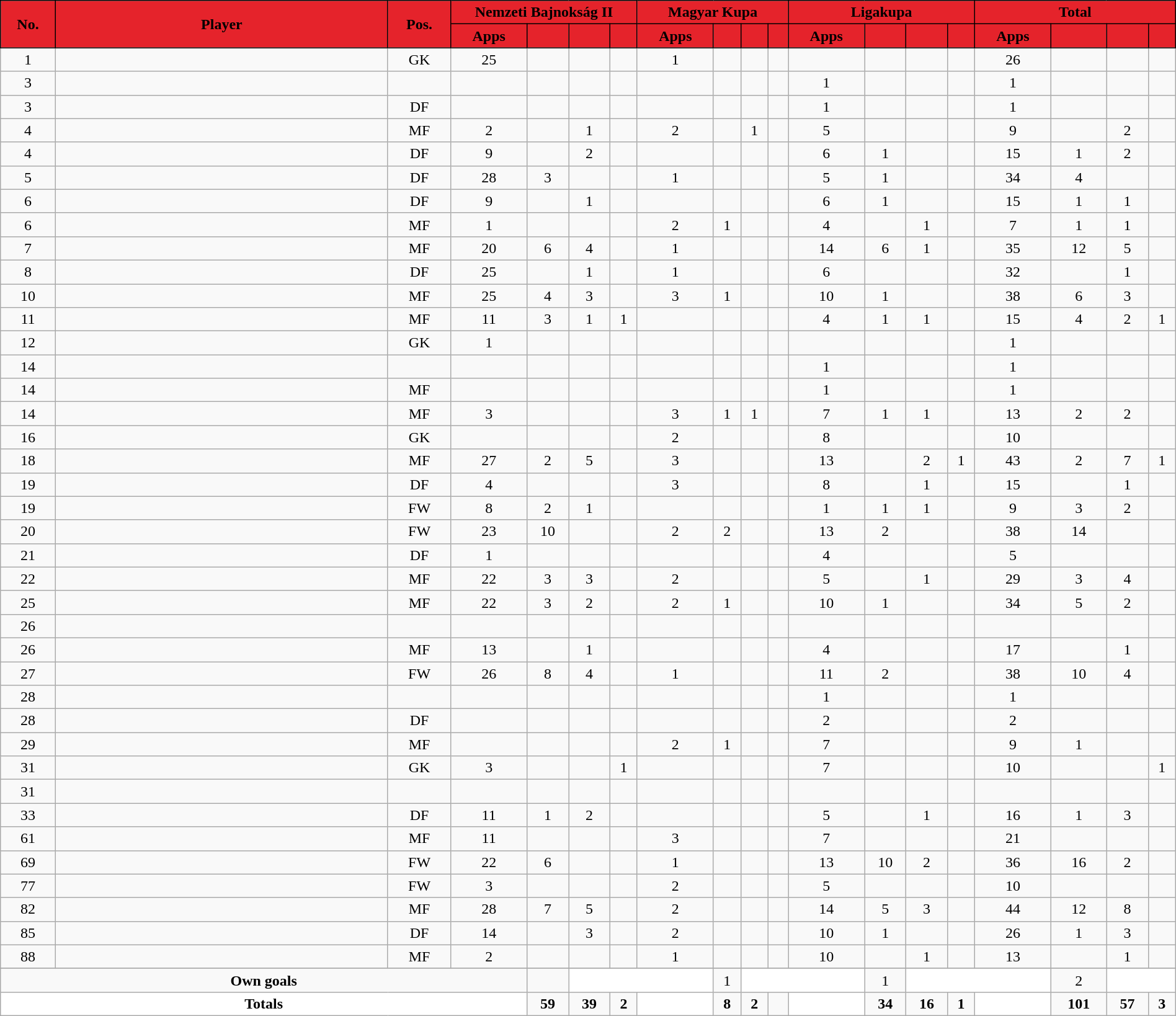<table class="wikitable sortable alternance" style="text-align:center;width:100%">
<tr>
<th rowspan="2" style="background-color:#E5232B;color:black;border:1px solid black;width:5px">No.</th>
<th rowspan="2" style="background-color:#E5232B;color:black;border:1px solid black;width:180px">Player</th>
<th rowspan="2" style="background-color:#E5232B;color:black;border:1px solid black;width:5px">Pos.</th>
<th colspan="4" style="background:#E5232B;color:black;border:1px solid black">Nemzeti Bajnokság II</th>
<th colspan="4" style="background:#E5232B;color:black;border:1px solid black">Magyar Kupa</th>
<th colspan="4" style="background:#E5232B;color:black;border:1px solid black">Ligakupa</th>
<th colspan="4" style="background:#E5232B;color:black;border:1px solid black">Total</th>
</tr>
<tr style="text-align:center">
<th width="4" style="background-color:#E5232B;color:black;border:1px solid black">Apps</th>
<th width="4" style="background-color:#E5232B;border:1px solid black"></th>
<th width="4" style="background-color:#E5232B;border:1px solid black"></th>
<th width="4" style="background-color:#E5232B;color:black;border:1px solid black"></th>
<th width="4" style="background-color:#E5232B;color:black;border:1px solid black">Apps</th>
<th width="4" style="background-color:#E5232B;border:1px solid black"></th>
<th width="4" style="background-color:#E5232B;border:1px solid black"></th>
<th width="4" style="background-color:#E5232B;color:black;border:1px solid black"></th>
<th width="4" style="background-color:#E5232B;color:black;border:1px solid black">Apps</th>
<th width="4" style="background-color:#E5232B;border:1px solid black"></th>
<th width="4" style="background-color:#E5232B;border:1px solid black"></th>
<th width="4" style="background-color:#E5232B;color:black;border:1px solid black"></th>
<th width="4" style="background-color:#E5232B;color:black;border:1px solid black">Apps</th>
<th width="4" style="background-color:#E5232B;border:1px solid black"></th>
<th width="4" style="background-color:#E5232B;border:1px solid black"></th>
<th width="4" style="background-color:#E5232B;color:black;border:1px solid black"></th>
</tr>
<tr>
<td>1</td>
<td> </td>
<td>GK</td>
<td>25</td>
<td></td>
<td></td>
<td></td>
<td>1</td>
<td></td>
<td></td>
<td></td>
<td></td>
<td></td>
<td></td>
<td></td>
<td>26</td>
<td></td>
<td></td>
<td></td>
</tr>
<tr>
<td>3</td>
<td> </td>
<td></td>
<td></td>
<td></td>
<td></td>
<td></td>
<td></td>
<td></td>
<td></td>
<td></td>
<td>1</td>
<td></td>
<td></td>
<td></td>
<td>1</td>
<td></td>
<td></td>
<td></td>
</tr>
<tr>
<td>3</td>
<td> </td>
<td>DF</td>
<td></td>
<td></td>
<td></td>
<td></td>
<td></td>
<td></td>
<td></td>
<td></td>
<td>1</td>
<td></td>
<td></td>
<td></td>
<td>1</td>
<td></td>
<td></td>
<td></td>
</tr>
<tr>
<td>4</td>
<td> </td>
<td>MF</td>
<td>2</td>
<td></td>
<td>1</td>
<td></td>
<td>2</td>
<td></td>
<td>1</td>
<td></td>
<td>5</td>
<td></td>
<td></td>
<td></td>
<td>9</td>
<td></td>
<td>2</td>
<td></td>
</tr>
<tr>
<td>4</td>
<td> </td>
<td>DF</td>
<td>9</td>
<td></td>
<td>2</td>
<td></td>
<td></td>
<td></td>
<td></td>
<td></td>
<td>6</td>
<td>1</td>
<td></td>
<td></td>
<td>15</td>
<td>1</td>
<td>2</td>
<td></td>
</tr>
<tr>
<td>5</td>
<td> </td>
<td>DF</td>
<td>28</td>
<td>3</td>
<td></td>
<td></td>
<td>1</td>
<td></td>
<td></td>
<td></td>
<td>5</td>
<td>1</td>
<td></td>
<td></td>
<td>34</td>
<td>4</td>
<td></td>
<td></td>
</tr>
<tr>
<td>6</td>
<td> </td>
<td>DF</td>
<td>9</td>
<td></td>
<td>1</td>
<td></td>
<td></td>
<td></td>
<td></td>
<td></td>
<td>6</td>
<td>1</td>
<td></td>
<td></td>
<td>15</td>
<td>1</td>
<td>1</td>
<td></td>
</tr>
<tr>
<td>6</td>
<td> </td>
<td>MF</td>
<td>1</td>
<td></td>
<td></td>
<td></td>
<td>2</td>
<td>1</td>
<td></td>
<td></td>
<td>4</td>
<td></td>
<td>1</td>
<td></td>
<td>7</td>
<td>1</td>
<td>1</td>
<td></td>
</tr>
<tr>
<td>7</td>
<td> </td>
<td>MF</td>
<td>20</td>
<td>6</td>
<td>4</td>
<td></td>
<td>1</td>
<td></td>
<td></td>
<td></td>
<td>14</td>
<td>6</td>
<td>1</td>
<td></td>
<td>35</td>
<td>12</td>
<td>5</td>
<td></td>
</tr>
<tr>
<td>8</td>
<td> </td>
<td>DF</td>
<td>25</td>
<td></td>
<td>1</td>
<td></td>
<td>1</td>
<td></td>
<td></td>
<td></td>
<td>6</td>
<td></td>
<td></td>
<td></td>
<td>32</td>
<td></td>
<td>1</td>
<td></td>
</tr>
<tr>
<td>10</td>
<td> </td>
<td>MF</td>
<td>25</td>
<td>4</td>
<td>3</td>
<td></td>
<td>3</td>
<td>1</td>
<td></td>
<td></td>
<td>10</td>
<td>1</td>
<td></td>
<td></td>
<td>38</td>
<td>6</td>
<td>3</td>
<td></td>
</tr>
<tr>
<td>11</td>
<td> </td>
<td>MF</td>
<td>11</td>
<td>3</td>
<td>1</td>
<td>1</td>
<td></td>
<td></td>
<td></td>
<td></td>
<td>4</td>
<td>1</td>
<td>1</td>
<td></td>
<td>15</td>
<td>4</td>
<td>2</td>
<td>1</td>
</tr>
<tr>
<td>12</td>
<td> </td>
<td>GK</td>
<td>1</td>
<td></td>
<td></td>
<td></td>
<td></td>
<td></td>
<td></td>
<td></td>
<td></td>
<td></td>
<td></td>
<td></td>
<td>1</td>
<td></td>
<td></td>
<td></td>
</tr>
<tr>
<td>14</td>
<td> </td>
<td></td>
<td></td>
<td></td>
<td></td>
<td></td>
<td></td>
<td></td>
<td></td>
<td></td>
<td>1</td>
<td></td>
<td></td>
<td></td>
<td>1</td>
<td></td>
<td></td>
<td></td>
</tr>
<tr>
<td>14</td>
<td> </td>
<td>MF</td>
<td></td>
<td></td>
<td></td>
<td></td>
<td></td>
<td></td>
<td></td>
<td></td>
<td>1</td>
<td></td>
<td></td>
<td></td>
<td>1</td>
<td></td>
<td></td>
<td></td>
</tr>
<tr>
<td>14</td>
<td> </td>
<td>MF</td>
<td>3</td>
<td></td>
<td></td>
<td></td>
<td>3</td>
<td>1</td>
<td>1</td>
<td></td>
<td>7</td>
<td>1</td>
<td>1</td>
<td></td>
<td>13</td>
<td>2</td>
<td>2</td>
<td></td>
</tr>
<tr>
<td>16</td>
<td> </td>
<td>GK</td>
<td></td>
<td></td>
<td></td>
<td></td>
<td>2</td>
<td></td>
<td></td>
<td></td>
<td>8</td>
<td></td>
<td></td>
<td></td>
<td>10</td>
<td></td>
<td></td>
<td></td>
</tr>
<tr>
<td>18</td>
<td> </td>
<td>MF</td>
<td>27</td>
<td>2</td>
<td>5</td>
<td></td>
<td>3</td>
<td></td>
<td></td>
<td></td>
<td>13</td>
<td></td>
<td>2</td>
<td>1</td>
<td>43</td>
<td>2</td>
<td>7</td>
<td>1</td>
</tr>
<tr>
<td>19</td>
<td> </td>
<td>DF</td>
<td>4</td>
<td></td>
<td></td>
<td></td>
<td>3</td>
<td></td>
<td></td>
<td></td>
<td>8</td>
<td></td>
<td>1</td>
<td></td>
<td>15</td>
<td></td>
<td>1</td>
<td></td>
</tr>
<tr>
<td>19</td>
<td> </td>
<td>FW</td>
<td>8</td>
<td>2</td>
<td>1</td>
<td></td>
<td></td>
<td></td>
<td></td>
<td></td>
<td>1</td>
<td>1</td>
<td>1</td>
<td></td>
<td>9</td>
<td>3</td>
<td>2</td>
<td></td>
</tr>
<tr>
<td>20</td>
<td> </td>
<td>FW</td>
<td>23</td>
<td>10</td>
<td></td>
<td></td>
<td>2</td>
<td>2</td>
<td></td>
<td></td>
<td>13</td>
<td>2</td>
<td></td>
<td></td>
<td>38</td>
<td>14</td>
<td></td>
<td></td>
</tr>
<tr>
<td>21</td>
<td> </td>
<td>DF</td>
<td>1</td>
<td></td>
<td></td>
<td></td>
<td></td>
<td></td>
<td></td>
<td></td>
<td>4</td>
<td></td>
<td></td>
<td></td>
<td>5</td>
<td></td>
<td></td>
<td></td>
</tr>
<tr>
<td>22</td>
<td> </td>
<td>MF</td>
<td>22</td>
<td>3</td>
<td>3</td>
<td></td>
<td>2</td>
<td></td>
<td></td>
<td></td>
<td>5</td>
<td></td>
<td>1</td>
<td></td>
<td>29</td>
<td>3</td>
<td>4</td>
<td></td>
</tr>
<tr>
<td>25</td>
<td> </td>
<td>MF</td>
<td>22</td>
<td>3</td>
<td>2</td>
<td></td>
<td>2</td>
<td>1</td>
<td></td>
<td></td>
<td>10</td>
<td>1</td>
<td></td>
<td></td>
<td>34</td>
<td>5</td>
<td>2</td>
<td></td>
</tr>
<tr>
<td>26</td>
<td> </td>
<td></td>
<td></td>
<td></td>
<td></td>
<td></td>
<td></td>
<td></td>
<td></td>
<td></td>
<td></td>
<td></td>
<td></td>
<td></td>
<td></td>
<td></td>
<td></td>
<td></td>
</tr>
<tr>
<td>26</td>
<td> </td>
<td>MF</td>
<td>13</td>
<td></td>
<td>1</td>
<td></td>
<td></td>
<td></td>
<td></td>
<td></td>
<td>4</td>
<td></td>
<td></td>
<td></td>
<td>17</td>
<td></td>
<td>1</td>
<td></td>
</tr>
<tr>
<td>27</td>
<td> </td>
<td>FW</td>
<td>26</td>
<td>8</td>
<td>4</td>
<td></td>
<td>1</td>
<td></td>
<td></td>
<td></td>
<td>11</td>
<td>2</td>
<td></td>
<td></td>
<td>38</td>
<td>10</td>
<td>4</td>
<td></td>
</tr>
<tr>
<td>28</td>
<td> </td>
<td></td>
<td></td>
<td></td>
<td></td>
<td></td>
<td></td>
<td></td>
<td></td>
<td></td>
<td>1</td>
<td></td>
<td></td>
<td></td>
<td>1</td>
<td></td>
<td></td>
<td></td>
</tr>
<tr>
<td>28</td>
<td> </td>
<td>DF</td>
<td></td>
<td></td>
<td></td>
<td></td>
<td></td>
<td></td>
<td></td>
<td></td>
<td>2</td>
<td></td>
<td></td>
<td></td>
<td>2</td>
<td></td>
<td></td>
<td></td>
</tr>
<tr>
<td>29</td>
<td> </td>
<td>MF</td>
<td></td>
<td></td>
<td></td>
<td></td>
<td>2</td>
<td>1</td>
<td></td>
<td></td>
<td>7</td>
<td></td>
<td></td>
<td></td>
<td>9</td>
<td>1</td>
<td></td>
<td></td>
</tr>
<tr>
<td>31</td>
<td> </td>
<td>GK</td>
<td>3</td>
<td></td>
<td></td>
<td>1</td>
<td></td>
<td></td>
<td></td>
<td></td>
<td>7</td>
<td></td>
<td></td>
<td></td>
<td>10</td>
<td></td>
<td></td>
<td>1</td>
</tr>
<tr>
<td>31</td>
<td> </td>
<td></td>
<td></td>
<td></td>
<td></td>
<td></td>
<td></td>
<td></td>
<td></td>
<td></td>
<td></td>
<td></td>
<td></td>
<td></td>
<td></td>
<td></td>
<td></td>
<td></td>
</tr>
<tr>
<td>33</td>
<td> </td>
<td>DF</td>
<td>11</td>
<td>1</td>
<td>2</td>
<td></td>
<td></td>
<td></td>
<td></td>
<td></td>
<td>5</td>
<td></td>
<td>1</td>
<td></td>
<td>16</td>
<td>1</td>
<td>3</td>
<td></td>
</tr>
<tr>
<td>61</td>
<td> </td>
<td>MF</td>
<td>11</td>
<td></td>
<td></td>
<td></td>
<td>3</td>
<td></td>
<td></td>
<td></td>
<td>7</td>
<td></td>
<td></td>
<td></td>
<td>21</td>
<td></td>
<td></td>
<td></td>
</tr>
<tr>
<td>69</td>
<td> </td>
<td>FW</td>
<td>22</td>
<td>6</td>
<td></td>
<td></td>
<td>1</td>
<td></td>
<td></td>
<td></td>
<td>13</td>
<td>10</td>
<td>2</td>
<td></td>
<td>36</td>
<td>16</td>
<td>2</td>
<td></td>
</tr>
<tr>
<td>77</td>
<td> </td>
<td>FW</td>
<td>3</td>
<td></td>
<td></td>
<td></td>
<td>2</td>
<td></td>
<td></td>
<td></td>
<td>5</td>
<td></td>
<td></td>
<td></td>
<td>10</td>
<td></td>
<td></td>
<td></td>
</tr>
<tr>
<td>82</td>
<td> </td>
<td>MF</td>
<td>28</td>
<td>7</td>
<td>5</td>
<td></td>
<td>2</td>
<td></td>
<td></td>
<td></td>
<td>14</td>
<td>5</td>
<td>3</td>
<td></td>
<td>44</td>
<td>12</td>
<td>8</td>
<td></td>
</tr>
<tr>
<td>85</td>
<td> </td>
<td>DF</td>
<td>14</td>
<td></td>
<td>3</td>
<td></td>
<td>2</td>
<td></td>
<td></td>
<td></td>
<td>10</td>
<td>1</td>
<td></td>
<td></td>
<td>26</td>
<td>1</td>
<td>3</td>
<td></td>
</tr>
<tr>
<td>88</td>
<td> </td>
<td>MF</td>
<td>2</td>
<td></td>
<td></td>
<td></td>
<td>1</td>
<td></td>
<td></td>
<td></td>
<td>10</td>
<td></td>
<td>1</td>
<td></td>
<td>13</td>
<td></td>
<td>1</td>
<td></td>
</tr>
<tr>
</tr>
<tr class="sortbottom">
<td colspan="4"><strong>Own goals</strong></td>
<td></td>
<td colspan="3" style="background:white;text-align:center"></td>
<td>1</td>
<td colspan="3" style="background:white;text-align:center"></td>
<td>1</td>
<td colspan="3" style="background:white;text-align:center"></td>
<td>2</td>
<td colspan="2" style="background:white;text-align:center"></td>
</tr>
<tr class="sortbottom">
<td colspan="4" style="background:white;text-align:center"><strong>Totals</strong></td>
<td><strong>59</strong></td>
<td><strong>39</strong></td>
<td><strong>2</strong></td>
<td rowspan="3" style="background:white;text-align:center"></td>
<td><strong>8</strong></td>
<td><strong>2</strong></td>
<td></td>
<td rowspan="3" style="background:white;text-align:center"></td>
<td><strong>34</strong></td>
<td><strong>16</strong></td>
<td><strong>1</strong></td>
<td rowspan="3" style="background:white;text-align:center"></td>
<td><strong>101</strong></td>
<td><strong>57</strong></td>
<td><strong>3</strong></td>
</tr>
</table>
